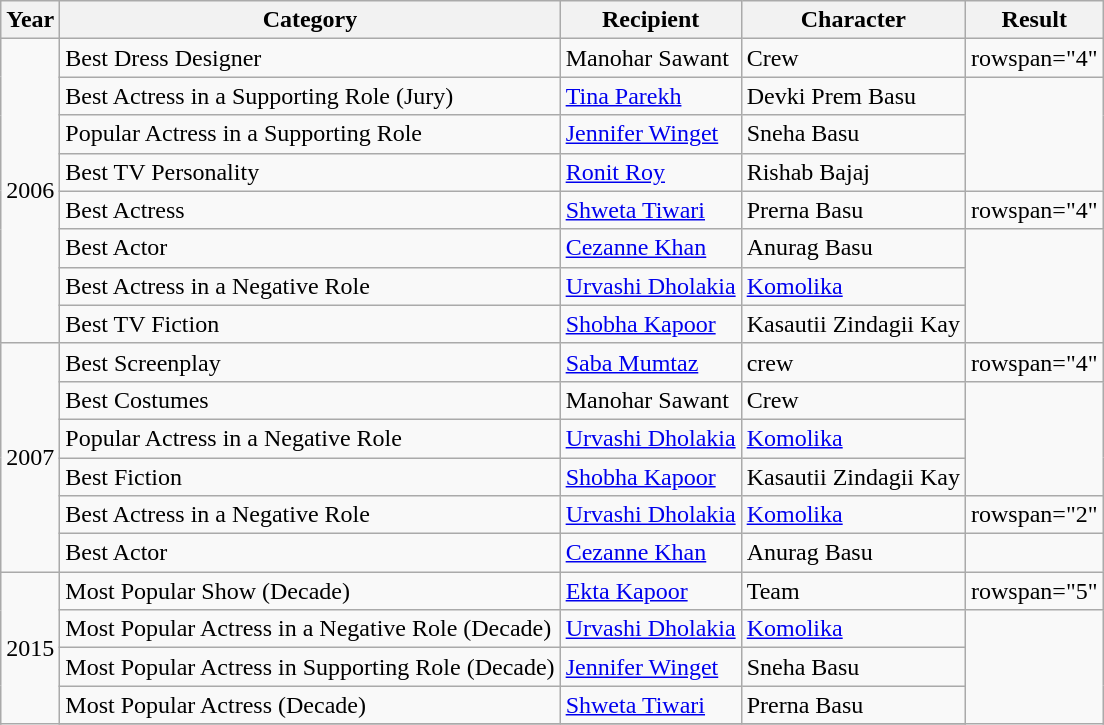<table class="wikitable sortable">
<tr>
<th>Year</th>
<th>Category</th>
<th>Recipient</th>
<th>Character</th>
<th>Result</th>
</tr>
<tr>
<td rowspan="8">2006</td>
<td>Best Dress Designer</td>
<td>Manohar Sawant</td>
<td>Crew</td>
<td>rowspan="4"  </td>
</tr>
<tr>
<td>Best Actress in a Supporting Role (Jury)</td>
<td><a href='#'>Tina Parekh</a></td>
<td>Devki Prem Basu</td>
</tr>
<tr>
<td>Popular Actress in a Supporting Role</td>
<td><a href='#'>Jennifer Winget</a></td>
<td>Sneha Basu</td>
</tr>
<tr>
<td>Best TV Personality</td>
<td><a href='#'>Ronit Roy</a></td>
<td>Rishab Bajaj</td>
</tr>
<tr>
<td>Best Actress</td>
<td><a href='#'>Shweta Tiwari</a></td>
<td>Prerna Basu</td>
<td>rowspan="4" </td>
</tr>
<tr>
<td>Best Actor</td>
<td><a href='#'>Cezanne Khan</a></td>
<td>Anurag Basu</td>
</tr>
<tr>
<td>Best Actress in a Negative Role</td>
<td><a href='#'>Urvashi Dholakia</a></td>
<td><a href='#'>Komolika</a></td>
</tr>
<tr>
<td>Best TV Fiction</td>
<td><a href='#'>Shobha Kapoor</a></td>
<td>Kasautii Zindagii Kay</td>
</tr>
<tr>
<td rowspan="6">2007</td>
<td>Best Screenplay</td>
<td><a href='#'>Saba Mumtaz</a></td>
<td>crew</td>
<td>rowspan="4"  </td>
</tr>
<tr>
<td>Best Costumes</td>
<td>Manohar Sawant</td>
<td>Crew</td>
</tr>
<tr>
<td>Popular Actress in a Negative Role</td>
<td><a href='#'>Urvashi Dholakia</a></td>
<td><a href='#'>Komolika</a></td>
</tr>
<tr>
<td>Best Fiction</td>
<td><a href='#'>Shobha Kapoor</a></td>
<td>Kasautii Zindagii Kay</td>
</tr>
<tr>
<td>Best Actress in a Negative Role</td>
<td><a href='#'>Urvashi Dholakia</a></td>
<td><a href='#'>Komolika</a></td>
<td>rowspan="2" </td>
</tr>
<tr>
<td>Best Actor</td>
<td><a href='#'>Cezanne Khan</a></td>
<td>Anurag Basu</td>
</tr>
<tr>
<td rowspan="5">2015</td>
<td>Most Popular Show (Decade)</td>
<td><a href='#'>Ekta Kapoor</a></td>
<td>Team</td>
<td>rowspan="5"  </td>
</tr>
<tr>
<td>Most Popular Actress in a Negative Role (Decade)</td>
<td><a href='#'>Urvashi Dholakia</a></td>
<td><a href='#'>Komolika</a></td>
</tr>
<tr>
<td>Most Popular Actress in Supporting Role (Decade)</td>
<td><a href='#'>Jennifer Winget</a></td>
<td>Sneha Basu</td>
</tr>
<tr>
<td>Most Popular Actress (Decade)</td>
<td><a href='#'>Shweta Tiwari</a></td>
<td>Prerna Basu</td>
</tr>
<tr>
</tr>
</table>
